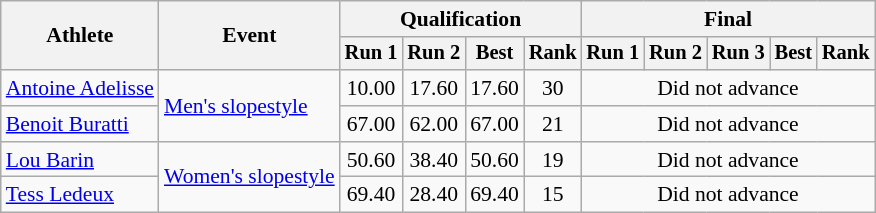<table class="wikitable" style="font-size:90%">
<tr>
<th rowspan="2">Athlete</th>
<th rowspan="2">Event</th>
<th colspan="4">Qualification</th>
<th colspan="5">Final</th>
</tr>
<tr style="font-size:95%">
<th>Run 1</th>
<th>Run 2</th>
<th>Best</th>
<th>Rank</th>
<th>Run 1</th>
<th>Run 2</th>
<th>Run 3</th>
<th>Best</th>
<th>Rank</th>
</tr>
<tr align=center>
<td align=left><a href='#'>Antoine Adelisse</a></td>
<td align="left" rowspan=2><a href='#'>Men's slopestyle</a></td>
<td>10.00</td>
<td>17.60</td>
<td>17.60</td>
<td>30</td>
<td colspan=5>Did not advance</td>
</tr>
<tr align=center>
<td align=left><a href='#'>Benoit Buratti</a></td>
<td>67.00</td>
<td>62.00</td>
<td>67.00</td>
<td>21</td>
<td colspan=5>Did not advance</td>
</tr>
<tr align=center>
<td align=left><a href='#'>Lou Barin</a></td>
<td align=left rowspan=2><a href='#'>Women's slopestyle</a></td>
<td>50.60</td>
<td>38.40</td>
<td>50.60</td>
<td>19</td>
<td colspan=5>Did not advance</td>
</tr>
<tr align=center>
<td align=left><a href='#'>Tess Ledeux</a></td>
<td>69.40</td>
<td>28.40</td>
<td>69.40</td>
<td>15</td>
<td colspan=5>Did not advance</td>
</tr>
</table>
